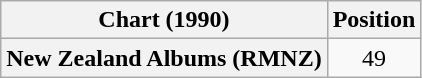<table class="wikitable plainrowheaders" style="text-align:center">
<tr>
<th scope="col">Chart (1990)</th>
<th scope="col">Position</th>
</tr>
<tr>
<th scope="row">New Zealand Albums (RMNZ)</th>
<td>49</td>
</tr>
</table>
